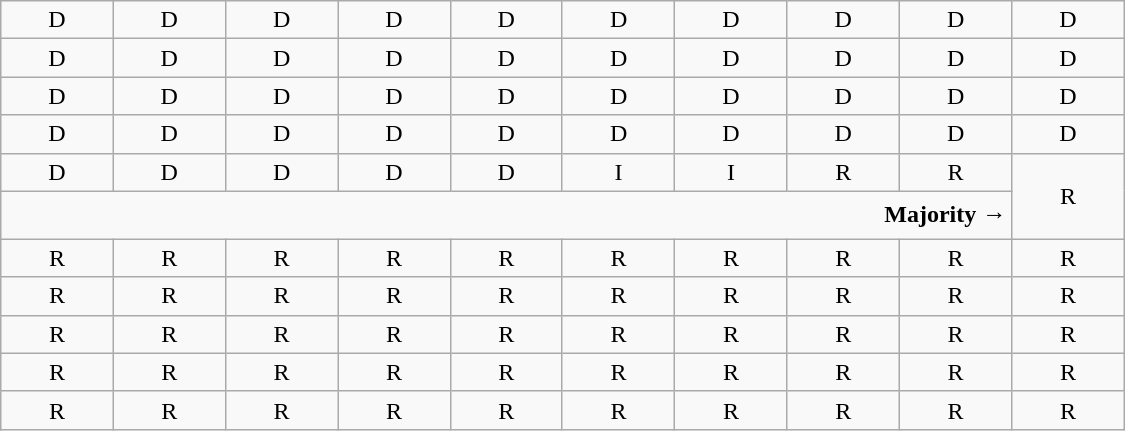<table class="wikitable" style="text-align:center; width:750px">
<tr>
<td width="50px" >D</td>
<td width="50px" >D</td>
<td width="50px" >D</td>
<td width="50px" >D</td>
<td width="50px" >D</td>
<td width="50px" >D</td>
<td width="50px" >D</td>
<td width="50px" >D</td>
<td width="50px" >D</td>
<td width="50px" >D</td>
</tr>
<tr>
<td>D</td>
<td>D</td>
<td>D</td>
<td>D</td>
<td>D</td>
<td>D</td>
<td>D</td>
<td>D</td>
<td>D</td>
<td>D</td>
</tr>
<tr>
<td>D</td>
<td>D</td>
<td>D</td>
<td>D</td>
<td>D<br></td>
<td>D<br></td>
<td>D<br></td>
<td>D<br></td>
<td>D<br></td>
<td>D<br></td>
</tr>
<tr>
<td nowrap >D<br></td>
<td nowrap >D<br></td>
<td nowrap >D<br></td>
<td nowrap >D<br></td>
<td nowrap >D<br></td>
<td nowrap >D<br></td>
<td nowrap >D<br></td>
<td nowrap >D<br></td>
<td nowrap >D<br></td>
<td nowrap >D<br></td>
</tr>
<tr>
<td>D<br></td>
<td>D<br></td>
<td>D<br></td>
<td>D<br></td>
<td>D<br></td>
<td>I<br></td>
<td>I<br></td>
<td>R<br></td>
<td>R<br></td>
<td rowspan="2" >R<br></td>
</tr>
<tr style="height:2em">
<td colspan=9 style="text-align:right"><strong>Majority →</strong></td>
</tr>
<tr>
<td>R</td>
<td>R</td>
<td>R</td>
<td>R<br></td>
<td>R<br></td>
<td>R<br></td>
<td>R<br></td>
<td>R<br></td>
<td>R<br></td>
<td>R<br></td>
</tr>
<tr>
<td>R</td>
<td>R</td>
<td>R</td>
<td>R</td>
<td>R</td>
<td>R</td>
<td>R</td>
<td>R</td>
<td>R</td>
<td>R</td>
</tr>
<tr>
<td>R</td>
<td>R</td>
<td>R</td>
<td>R</td>
<td>R</td>
<td>R</td>
<td>R</td>
<td>R</td>
<td>R</td>
<td>R</td>
</tr>
<tr>
<td>R</td>
<td>R</td>
<td>R</td>
<td>R</td>
<td>R</td>
<td>R</td>
<td>R</td>
<td>R</td>
<td>R</td>
<td>R</td>
</tr>
<tr>
<td>R</td>
<td>R</td>
<td>R</td>
<td>R</td>
<td>R</td>
<td>R</td>
<td>R</td>
<td>R</td>
<td>R</td>
<td>R</td>
</tr>
</table>
